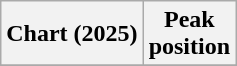<table class="wikitable sortable plainrowheaders" style="text-align:center">
<tr>
<th scope="col">Chart (2025)</th>
<th scope="col">Peak<br>position</th>
</tr>
<tr>
</tr>
</table>
